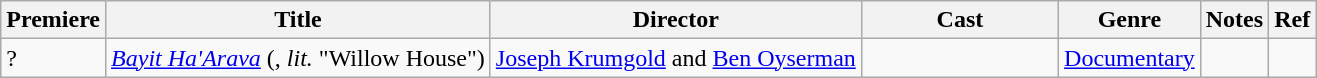<table class="wikitable">
<tr>
<th>Premiere</th>
<th>Title</th>
<th>Director</th>
<th width=15%>Cast</th>
<th>Genre</th>
<th>Notes</th>
<th>Ref</th>
</tr>
<tr>
<td>?</td>
<td><em><a href='#'>Bayit Ha'Arava</a></em> (, <em>lit.</em> "Willow House")</td>
<td><a href='#'>Joseph Krumgold</a> and <a href='#'>Ben Oyserman</a></td>
<td></td>
<td><a href='#'>Documentary</a></td>
<td></td>
<td></td>
</tr>
</table>
